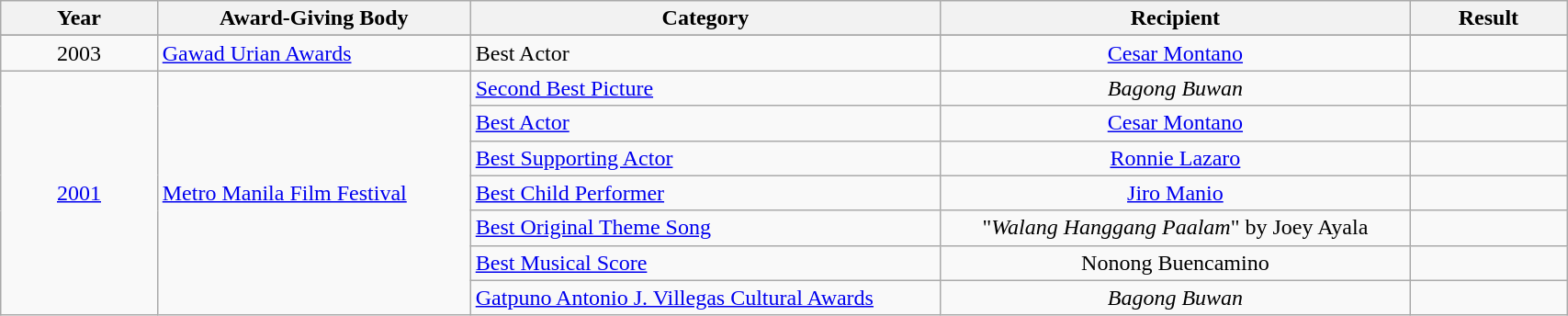<table | width="90%" class="wikitable sortable">
<tr>
<th width="10%">Year</th>
<th width="20%">Award-Giving Body</th>
<th width="30%">Category</th>
<th width="30%">Recipient</th>
<th width="10%">Result</th>
</tr>
<tr>
</tr>
<tr>
<td align=center>2003</td>
<td><a href='#'>Gawad Urian Awards</a></td>
<td>Best Actor</td>
<td align=center><a href='#'>Cesar Montano</a></td>
<td></td>
</tr>
<tr>
<td rowspan="7" align="center"><a href='#'>2001</a></td>
<td rowspan="7" align="left"><a href='#'>Metro Manila Film Festival</a></td>
<td align="left"><a href='#'>Second Best Picture</a></td>
<td align="center"><em>Bagong Buwan</em></td>
<td></td>
</tr>
<tr>
<td align="left"><a href='#'>Best Actor</a></td>
<td align="center"><a href='#'>Cesar Montano</a></td>
<td></td>
</tr>
<tr>
<td align="left"><a href='#'>Best Supporting Actor</a></td>
<td align="center"><a href='#'>Ronnie Lazaro</a></td>
<td></td>
</tr>
<tr>
<td align="left"><a href='#'>Best Child Performer</a></td>
<td align="center"><a href='#'>Jiro Manio</a></td>
<td></td>
</tr>
<tr>
<td align="left"><a href='#'>Best Original Theme Song</a></td>
<td align="center">"<em>Walang Hanggang Paalam</em>" by Joey Ayala</td>
<td></td>
</tr>
<tr>
<td align="left"><a href='#'>Best Musical Score</a></td>
<td align="center">Nonong Buencamino</td>
<td></td>
</tr>
<tr>
<td align="left"><a href='#'>Gatpuno Antonio J. Villegas Cultural Awards</a></td>
<td align="center"><em>Bagong Buwan</em></td>
<td></td>
</tr>
</table>
